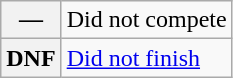<table class="wikitable">
<tr>
<th scope="row">—</th>
<td>Did not compete</td>
</tr>
<tr>
<th scope="row">DNF</th>
<td><a href='#'>Did not finish</a></td>
</tr>
</table>
